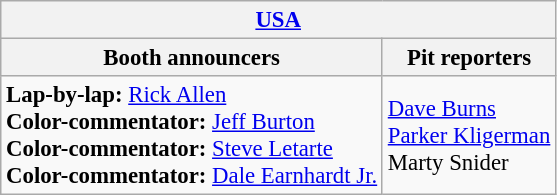<table class="wikitable" style="font-size: 95%;">
<tr>
<th colspan="3"><a href='#'>USA</a></th>
</tr>
<tr>
<th>Booth announcers</th>
<th>Pit reporters</th>
</tr>
<tr>
<td><strong>Lap-by-lap:</strong> <a href='#'>Rick Allen</a><br><strong>Color-commentator:</strong> <a href='#'>Jeff Burton</a><br><strong>Color-commentator:</strong> <a href='#'>Steve Letarte</a><br><strong>Color-commentator:</strong> <a href='#'>Dale Earnhardt Jr.</a></td>
<td><a href='#'>Dave Burns</a><br><a href='#'>Parker Kligerman</a><br>Marty Snider</td>
</tr>
</table>
